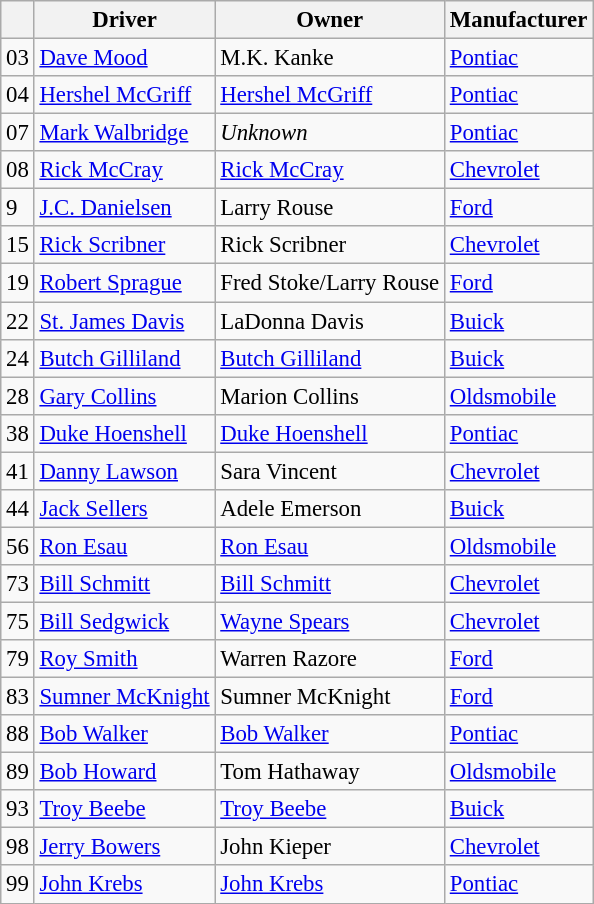<table class="wikitable" style="font-size: 95%;">
<tr>
<th></th>
<th>Driver</th>
<th>Owner</th>
<th>Manufacturer</th>
</tr>
<tr>
<td>03</td>
<td><a href='#'>Dave Mood</a></td>
<td>M.K. Kanke</td>
<td><a href='#'>Pontiac</a></td>
</tr>
<tr>
<td>04</td>
<td><a href='#'>Hershel McGriff</a></td>
<td><a href='#'>Hershel McGriff</a></td>
<td><a href='#'>Pontiac</a></td>
</tr>
<tr>
<td>07</td>
<td><a href='#'>Mark Walbridge</a></td>
<td><em>Unknown</em></td>
<td><a href='#'>Pontiac</a></td>
</tr>
<tr>
<td>08</td>
<td><a href='#'>Rick McCray</a></td>
<td><a href='#'>Rick McCray</a></td>
<td><a href='#'>Chevrolet</a></td>
</tr>
<tr>
<td>9</td>
<td><a href='#'>J.C. Danielsen</a></td>
<td>Larry Rouse</td>
<td><a href='#'>Ford</a></td>
</tr>
<tr>
<td>15</td>
<td><a href='#'>Rick Scribner</a></td>
<td>Rick Scribner</td>
<td><a href='#'>Chevrolet</a></td>
</tr>
<tr>
<td>19</td>
<td><a href='#'>Robert Sprague</a></td>
<td>Fred Stoke/Larry Rouse</td>
<td><a href='#'>Ford</a></td>
</tr>
<tr>
<td>22</td>
<td><a href='#'>St. James Davis</a></td>
<td>LaDonna Davis</td>
<td><a href='#'>Buick</a></td>
</tr>
<tr>
<td>24</td>
<td><a href='#'>Butch Gilliland</a></td>
<td><a href='#'>Butch Gilliland</a></td>
<td><a href='#'>Buick</a></td>
</tr>
<tr>
<td>28</td>
<td><a href='#'>Gary Collins</a></td>
<td>Marion Collins</td>
<td><a href='#'>Oldsmobile</a></td>
</tr>
<tr>
<td>38</td>
<td><a href='#'>Duke Hoenshell</a></td>
<td><a href='#'>Duke Hoenshell</a></td>
<td><a href='#'>Pontiac</a></td>
</tr>
<tr>
<td>41</td>
<td><a href='#'>Danny Lawson</a></td>
<td>Sara Vincent</td>
<td><a href='#'>Chevrolet</a></td>
</tr>
<tr>
<td>44</td>
<td><a href='#'>Jack Sellers</a></td>
<td>Adele Emerson</td>
<td><a href='#'>Buick</a></td>
</tr>
<tr>
<td>56</td>
<td><a href='#'>Ron Esau</a></td>
<td><a href='#'>Ron Esau</a></td>
<td><a href='#'>Oldsmobile</a></td>
</tr>
<tr>
<td>73</td>
<td><a href='#'>Bill Schmitt</a></td>
<td><a href='#'>Bill Schmitt</a></td>
<td><a href='#'>Chevrolet</a></td>
</tr>
<tr>
<td>75</td>
<td><a href='#'>Bill Sedgwick</a></td>
<td><a href='#'>Wayne Spears</a></td>
<td><a href='#'>Chevrolet</a></td>
</tr>
<tr>
<td>79</td>
<td><a href='#'>Roy Smith</a></td>
<td>Warren Razore</td>
<td><a href='#'>Ford</a></td>
</tr>
<tr>
<td>83</td>
<td><a href='#'>Sumner McKnight</a></td>
<td>Sumner McKnight</td>
<td><a href='#'>Ford</a></td>
</tr>
<tr>
<td>88</td>
<td><a href='#'>Bob Walker</a></td>
<td><a href='#'>Bob Walker</a></td>
<td><a href='#'>Pontiac</a></td>
</tr>
<tr>
<td>89</td>
<td><a href='#'>Bob Howard</a></td>
<td>Tom Hathaway</td>
<td><a href='#'>Oldsmobile</a></td>
</tr>
<tr>
<td>93</td>
<td><a href='#'>Troy Beebe</a></td>
<td><a href='#'>Troy Beebe</a></td>
<td><a href='#'>Buick</a></td>
</tr>
<tr>
<td>98</td>
<td><a href='#'>Jerry Bowers</a></td>
<td>John Kieper</td>
<td><a href='#'>Chevrolet</a></td>
</tr>
<tr>
<td>99</td>
<td><a href='#'>John Krebs</a></td>
<td><a href='#'>John Krebs</a></td>
<td><a href='#'>Pontiac</a></td>
</tr>
</table>
